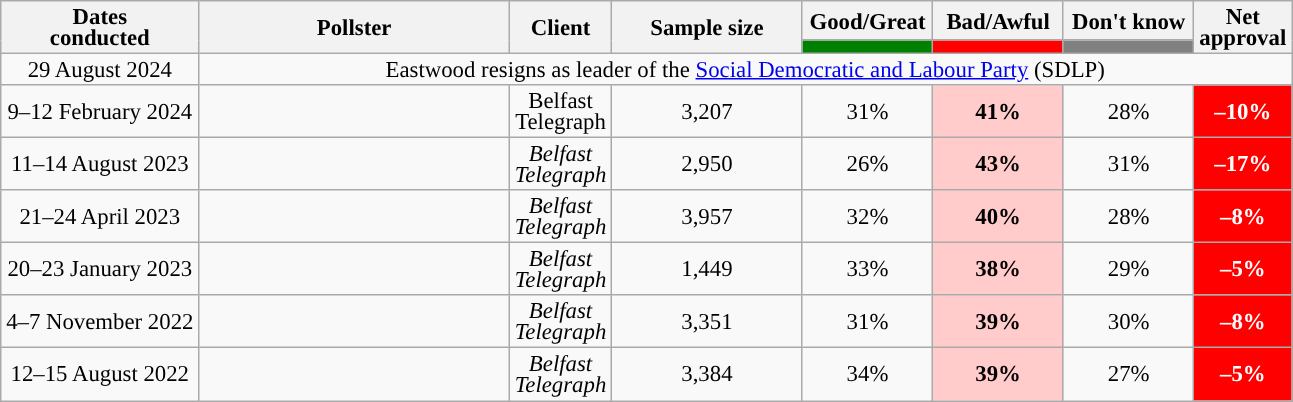<table class="wikitable collapsible sortable mw-datatable" style="text-align:center;font-size:95%;line-height:14px;">
<tr>
<th style="width:125px;" rowspan="2">Dates<br>conducted</th>
<th style="width:200px;" rowspan="2">Pollster</th>
<th style="width:60px;" rowspan="2">Client</th>
<th style="width:120px;" rowspan="2">Sample size</th>
<th class="unsortable" style="width:80px;">Good/Great</th>
<th class="unsortable" style="width: 80px;">Bad/Awful</th>
<th class="unsortable" style="width:80px;">Don't know</th>
<th class="unsortable" style="width:20px;" rowspan="2">Net approval</th>
</tr>
<tr>
<th class="unsortable" style="background:green;width:60px;"></th>
<th class="unsortable" style="background:red;width:60px;"></th>
<th class="unsortable" style="background:grey;width:60px;"></th>
</tr>
<tr>
<td>29 August 2024</td>
<td colspan="7">Eastwood resigns as leader of the <a href='#'>Social Democratic and Labour Party</a> (SDLP)</td>
</tr>
<tr>
<td>9–12 February 2024</td>
<td></td>
<td>Belfast Telegraph</td>
<td>3,207</td>
<td>31%</td>
<td style="background:#ffcccb"><strong>41%</strong></td>
<td>28%</td>
<td style="background:red;color:white"><strong>–10%</strong></td>
</tr>
<tr>
<td>11–14 August 2023</td>
<td></td>
<td><em>Belfast Telegraph</em></td>
<td>2,950</td>
<td>26%</td>
<td style="background:#ffcccb"><strong>43%</strong></td>
<td>31%</td>
<td style="background:red;color:white"><strong>–17%</strong></td>
</tr>
<tr>
<td>21–24 April 2023</td>
<td></td>
<td><em>Belfast Telegraph</em></td>
<td>3,957</td>
<td>32%</td>
<td style="background:#ffcccb"><strong>40%</strong></td>
<td>28%</td>
<td style="background:red;color:white"><strong>–8%</strong></td>
</tr>
<tr>
<td>20–23 January 2023</td>
<td></td>
<td><em>Belfast Telegraph</em></td>
<td>1,449</td>
<td>33%</td>
<td style="background:#ffcccb"><strong>38%</strong></td>
<td>29%</td>
<td style="background:red;color:white"><strong>–5%</strong></td>
</tr>
<tr>
<td>4–7 November 2022</td>
<td></td>
<td><em>Belfast Telegraph</em></td>
<td>3,351</td>
<td>31%</td>
<td style="background:#ffcccb"><strong>39%</strong></td>
<td>30%</td>
<td style="background:red;color:white"><strong>–8%</strong></td>
</tr>
<tr>
<td>12–15 August 2022</td>
<td></td>
<td><em>Belfast Telegraph</em></td>
<td>3,384</td>
<td>34%</td>
<td style="background:#ffcccb"><strong>39%</strong></td>
<td>27%</td>
<td style="background:red;color:white"><strong>–5%</strong></td>
</tr>
</table>
